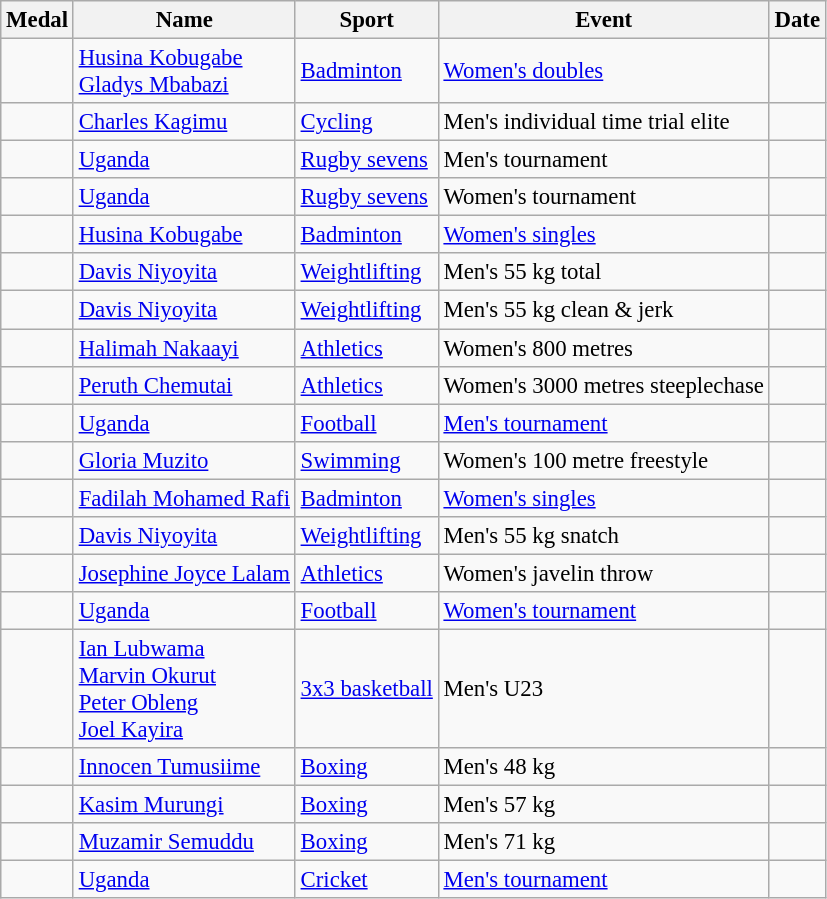<table class="wikitable sortable" style="font-size:95%">
<tr>
<th>Medal</th>
<th>Name</th>
<th>Sport</th>
<th>Event</th>
<th>Date</th>
</tr>
<tr>
<td></td>
<td><a href='#'>Husina Kobugabe</a><br><a href='#'>Gladys Mbabazi</a></td>
<td><a href='#'>Badminton</a></td>
<td><a href='#'>Women's doubles</a></td>
<td></td>
</tr>
<tr>
<td></td>
<td><a href='#'>Charles Kagimu</a></td>
<td><a href='#'>Cycling</a></td>
<td>Men's individual time trial elite</td>
<td></td>
</tr>
<tr>
<td></td>
<td><a href='#'>Uganda</a></td>
<td><a href='#'>Rugby sevens</a></td>
<td>Men's tournament</td>
<td></td>
</tr>
<tr>
<td></td>
<td><a href='#'>Uganda</a></td>
<td><a href='#'>Rugby sevens</a></td>
<td>Women's tournament</td>
<td></td>
</tr>
<tr>
<td></td>
<td><a href='#'>Husina Kobugabe</a></td>
<td><a href='#'>Badminton</a></td>
<td><a href='#'>Women's singles</a></td>
<td></td>
</tr>
<tr>
<td></td>
<td><a href='#'>Davis Niyoyita</a></td>
<td><a href='#'>Weightlifting</a></td>
<td>Men's 55 kg total</td>
<td></td>
</tr>
<tr>
<td></td>
<td><a href='#'>Davis Niyoyita</a></td>
<td><a href='#'>Weightlifting</a></td>
<td>Men's 55 kg clean & jerk</td>
<td></td>
</tr>
<tr>
<td></td>
<td><a href='#'>Halimah Nakaayi</a></td>
<td><a href='#'>Athletics</a></td>
<td>Women's 800 metres</td>
<td></td>
</tr>
<tr>
<td></td>
<td><a href='#'>Peruth Chemutai</a></td>
<td><a href='#'>Athletics</a></td>
<td>Women's 3000 metres steeplechase</td>
<td></td>
</tr>
<tr>
<td></td>
<td><a href='#'>Uganda</a></td>
<td><a href='#'>Football</a></td>
<td><a href='#'>Men's tournament</a></td>
<td></td>
</tr>
<tr>
<td></td>
<td><a href='#'>Gloria Muzito</a></td>
<td><a href='#'>Swimming</a></td>
<td>Women's 100 metre freestyle</td>
<td></td>
</tr>
<tr>
<td></td>
<td><a href='#'>Fadilah Mohamed Rafi</a></td>
<td><a href='#'>Badminton</a></td>
<td><a href='#'>Women's singles</a></td>
<td></td>
</tr>
<tr>
<td></td>
<td><a href='#'>Davis Niyoyita</a></td>
<td><a href='#'>Weightlifting</a></td>
<td>Men's 55 kg snatch</td>
<td></td>
</tr>
<tr>
<td></td>
<td><a href='#'>Josephine Joyce Lalam</a></td>
<td><a href='#'>Athletics</a></td>
<td>Women's javelin throw</td>
<td></td>
</tr>
<tr>
<td></td>
<td><a href='#'>Uganda</a></td>
<td><a href='#'>Football</a></td>
<td><a href='#'>Women's tournament</a></td>
<td></td>
</tr>
<tr>
<td></td>
<td><a href='#'>Ian Lubwama</a><br><a href='#'>Marvin Okurut</a><br><a href='#'>Peter Obleng</a><br><a href='#'>Joel Kayira</a></td>
<td><a href='#'>3x3 basketball</a></td>
<td>Men's U23</td>
<td></td>
</tr>
<tr>
<td></td>
<td><a href='#'>Innocen Tumusiime</a></td>
<td><a href='#'>Boxing</a></td>
<td>Men's 48 kg</td>
<td></td>
</tr>
<tr>
<td></td>
<td><a href='#'>Kasim Murungi</a></td>
<td><a href='#'>Boxing</a></td>
<td>Men's 57 kg</td>
<td></td>
</tr>
<tr>
<td></td>
<td><a href='#'>Muzamir Semuddu</a></td>
<td><a href='#'>Boxing</a></td>
<td>Men's 71 kg</td>
<td></td>
</tr>
<tr>
<td></td>
<td><a href='#'>Uganda</a></td>
<td><a href='#'>Cricket</a></td>
<td><a href='#'>Men's tournament</a></td>
<td></td>
</tr>
</table>
